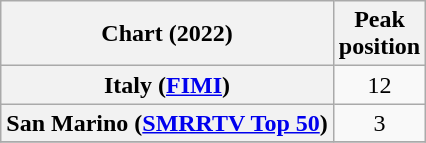<table class="wikitable sortable plainrowheaders" style="text-align:center;">
<tr>
<th>Chart (2022)</th>
<th>Peak<br>position</th>
</tr>
<tr>
<th scope="row">Italy (<a href='#'>FIMI</a>)</th>
<td>12</td>
</tr>
<tr>
<th scope="row">San Marino (<a href='#'>SMRRTV Top 50</a>)</th>
<td>3</td>
</tr>
<tr>
</tr>
</table>
